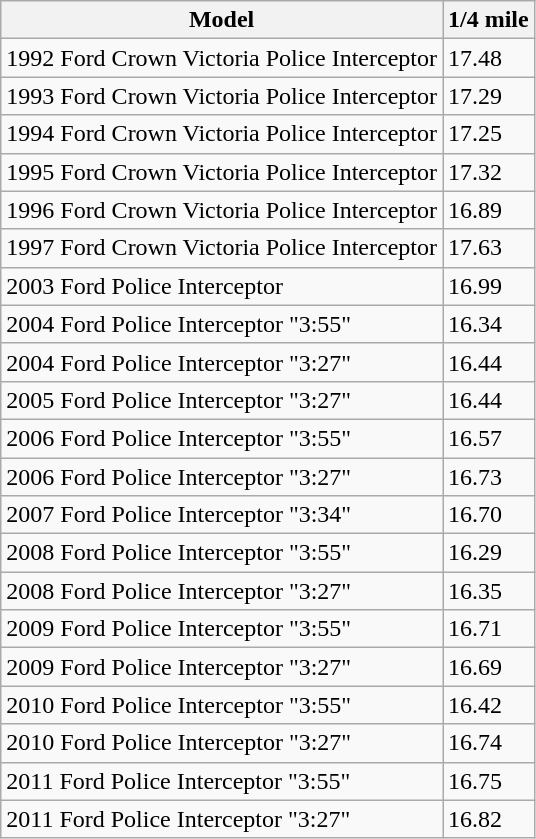<table class="wikitable sortable">
<tr>
<th>Model</th>
<th>1/4 mile</th>
</tr>
<tr>
<td>1992 Ford Crown Victoria Police Interceptor</td>
<td>17.48</td>
</tr>
<tr>
<td>1993 Ford Crown Victoria Police Interceptor</td>
<td>17.29</td>
</tr>
<tr>
<td>1994 Ford Crown Victoria Police Interceptor</td>
<td>17.25</td>
</tr>
<tr>
<td>1995 Ford Crown Victoria Police Interceptor</td>
<td>17.32</td>
</tr>
<tr>
<td>1996 Ford Crown Victoria Police Interceptor</td>
<td>16.89</td>
</tr>
<tr>
<td>1997 Ford Crown Victoria Police Interceptor</td>
<td>17.63</td>
</tr>
<tr>
<td>2003 Ford Police Interceptor</td>
<td>16.99</td>
</tr>
<tr>
<td>2004 Ford Police Interceptor "3:55"</td>
<td>16.34</td>
</tr>
<tr>
<td>2004 Ford Police Interceptor "3:27"</td>
<td>16.44</td>
</tr>
<tr>
<td>2005 Ford Police Interceptor "3:27"</td>
<td>16.44</td>
</tr>
<tr>
<td>2006 Ford Police Interceptor "3:55"</td>
<td>16.57</td>
</tr>
<tr>
<td>2006 Ford Police Interceptor "3:27"</td>
<td>16.73</td>
</tr>
<tr>
<td>2007 Ford Police Interceptor "3:34"</td>
<td>16.70</td>
</tr>
<tr>
<td>2008 Ford Police Interceptor "3:55"</td>
<td>16.29</td>
</tr>
<tr>
<td>2008 Ford Police Interceptor "3:27"</td>
<td>16.35</td>
</tr>
<tr>
<td>2009 Ford Police Interceptor "3:55"</td>
<td>16.71</td>
</tr>
<tr>
<td>2009 Ford Police Interceptor "3:27"</td>
<td>16.69</td>
</tr>
<tr>
<td>2010 Ford Police Interceptor "3:55"</td>
<td>16.42</td>
</tr>
<tr>
<td>2010 Ford Police Interceptor "3:27"</td>
<td>16.74</td>
</tr>
<tr>
<td>2011 Ford Police Interceptor "3:55"</td>
<td>16.75</td>
</tr>
<tr>
<td>2011 Ford Police Interceptor "3:27"</td>
<td>16.82</td>
</tr>
</table>
